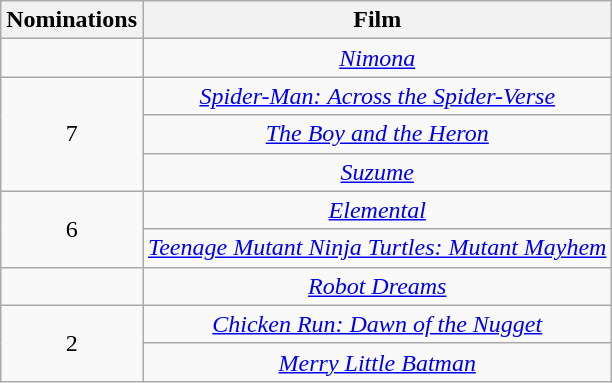<table class="wikitable" style="text-align: center">
<tr>
<th scope="col" width="55">Nominations</th>
<th scope="col" align="center">Film</th>
</tr>
<tr>
<td></td>
<td><em><a href='#'>Nimona</a></em></td>
</tr>
<tr>
<td rowspan="3" style="text-align:center">7</td>
<td><em><a href='#'>Spider-Man: Across the Spider-Verse</a></em></td>
</tr>
<tr>
<td><em><a href='#'>The Boy and the Heron</a></em></td>
</tr>
<tr>
<td><em><a href='#'>Suzume</a></em></td>
</tr>
<tr>
<td rowspan="2" style="text-align:center">6</td>
<td><em><a href='#'>Elemental</a></em></td>
</tr>
<tr>
<td><em><a href='#'>Teenage Mutant Ninja Turtles: Mutant Mayhem</a></em></td>
</tr>
<tr>
<td></td>
<td><em><a href='#'>Robot Dreams</a></em></td>
</tr>
<tr>
<td rowspan="2" style="text-align:center">2</td>
<td><em><a href='#'>Chicken Run: Dawn of the Nugget</a></em></td>
</tr>
<tr>
<td><em><a href='#'>Merry Little Batman</a></em></td>
</tr>
</table>
